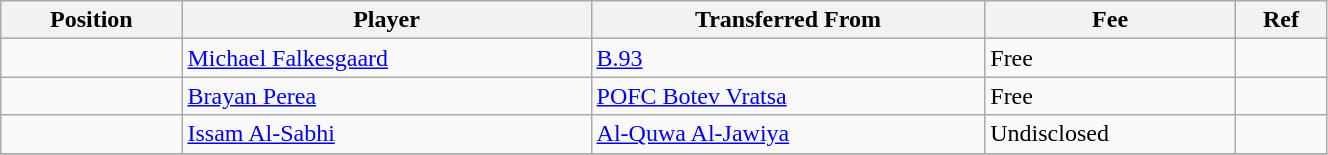<table class="wikitable sortable" style="width:70%; text-align:center; font-size:100%; text-align:left;">
<tr>
<th>Position</th>
<th>Player</th>
<th>Transferred From</th>
<th>Fee</th>
<th>Ref</th>
</tr>
<tr>
<td></td>
<td> <a href='#'>Michael Falkesgaard</a></td>
<td> <a href='#'>B.93</a></td>
<td>Free</td>
<td></td>
</tr>
<tr>
<td></td>
<td> <a href='#'>Brayan Perea</a></td>
<td> <a href='#'>POFC Botev Vratsa</a></td>
<td>Free</td>
<td></td>
</tr>
<tr>
<td></td>
<td> <a href='#'>Issam Al-Sabhi</a></td>
<td> <a href='#'>Al-Quwa Al-Jawiya</a></td>
<td>Undisclosed</td>
<td></td>
</tr>
<tr>
</tr>
</table>
